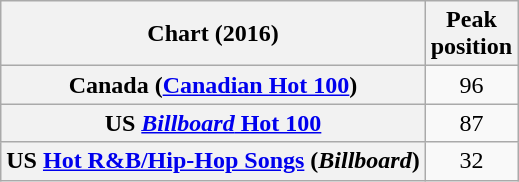<table class="wikitable sortable plainrowheaders" style="text-align:center;">
<tr>
<th scope="col">Chart (2016)</th>
<th scope="col">Peak<br>position</th>
</tr>
<tr>
<th scope="row">Canada (<a href='#'>Canadian Hot 100</a>)</th>
<td>96</td>
</tr>
<tr>
<th scope="row">US <a href='#'><em>Billboard</em> Hot 100</a></th>
<td>87</td>
</tr>
<tr>
<th scope="row">US <a href='#'>Hot R&B/Hip-Hop Songs</a> (<em>Billboard</em>)</th>
<td>32</td>
</tr>
</table>
